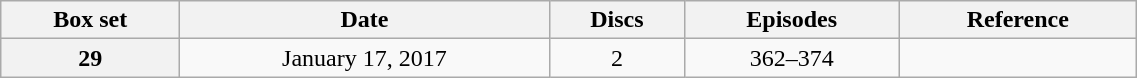<table class="wikitable" style="text-align: center; width: 60%;">
<tr>
<th scope="col" 175px;">Box set</th>
<th scope="col" 125px;>Date</th>
<th scope="col">Discs</th>
<th scope="col">Episodes</th>
<th scope="col">Reference</th>
</tr>
<tr>
<th scope="row">29</th>
<td>January 17, 2017</td>
<td>2</td>
<td>362–374</td>
<td></td>
</tr>
</table>
